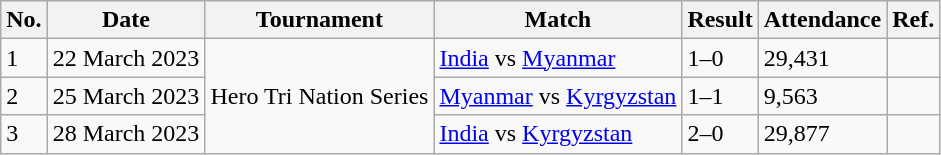<table Class = wikitable>
<tr>
<th>No.</th>
<th>Date</th>
<th>Tournament</th>
<th>Match</th>
<th>Result</th>
<th>Attendance</th>
<th>Ref.</th>
</tr>
<tr>
<td>1</td>
<td>22 March 2023</td>
<td rowspan=3>Hero Tri Nation Series</td>
<td><a href='#'>India</a> vs <a href='#'>Myanmar</a></td>
<td>1–0</td>
<td>29,431</td>
<td></td>
</tr>
<tr>
<td>2</td>
<td>25 March 2023</td>
<td><a href='#'>Myanmar</a> vs <a href='#'>Kyrgyzstan</a></td>
<td>1–1</td>
<td>9,563</td>
<td></td>
</tr>
<tr>
<td>3</td>
<td>28 March 2023</td>
<td><a href='#'>India</a> vs <a href='#'>Kyrgyzstan</a></td>
<td>2–0</td>
<td>29,877</td>
<td></td>
</tr>
</table>
